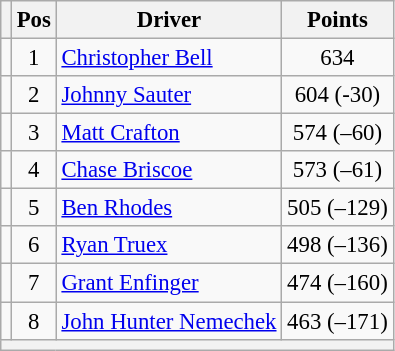<table class="wikitable" style="font-size: 95%;">
<tr>
<th></th>
<th>Pos</th>
<th>Driver</th>
<th>Points</th>
</tr>
<tr>
<td align="left"></td>
<td style="text-align:center;">1</td>
<td><a href='#'>Christopher Bell</a></td>
<td style="text-align:center;">634</td>
</tr>
<tr>
<td align="left"></td>
<td style="text-align:center;">2</td>
<td><a href='#'>Johnny Sauter</a></td>
<td style="text-align:center;">604 (-30)</td>
</tr>
<tr>
<td align="left"></td>
<td style="text-align:center;">3</td>
<td><a href='#'>Matt Crafton</a></td>
<td style="text-align:center;">574 (–60)</td>
</tr>
<tr>
<td align="left"></td>
<td style="text-align:center;">4</td>
<td><a href='#'>Chase Briscoe</a></td>
<td style="text-align:center;">573 (–61)</td>
</tr>
<tr>
<td align="left"></td>
<td style="text-align:center;">5</td>
<td><a href='#'>Ben Rhodes</a></td>
<td style="text-align:center;">505 (–129)</td>
</tr>
<tr>
<td align="left"></td>
<td style="text-align:center;">6</td>
<td><a href='#'>Ryan Truex</a></td>
<td style="text-align:center;">498 (–136)</td>
</tr>
<tr>
<td align="left"></td>
<td style="text-align:center;">7</td>
<td><a href='#'>Grant Enfinger</a></td>
<td style="text-align:center;">474 (–160)</td>
</tr>
<tr>
<td align="left"></td>
<td style="text-align:center;">8</td>
<td><a href='#'>John Hunter Nemechek</a></td>
<td style="text-align:center;">463 (–171)</td>
</tr>
<tr class="sortbottom">
<th colspan="9"></th>
</tr>
</table>
